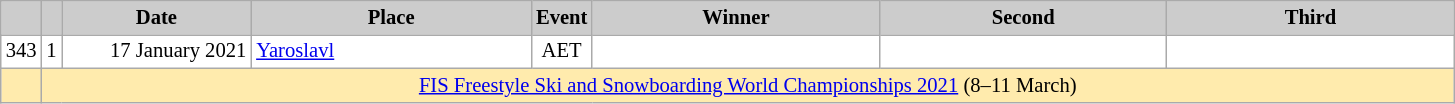<table class="wikitable plainrowheaders" style="background:#fff; font-size:86%; line-height:16px; border:grey solid 1px; border-collapse:collapse;">
<tr>
<th scope="col" style="background:#ccc; width=20 px;"></th>
<th scope="col" style="background:#ccc; width=30 px;"></th>
<th scope="col" style="background:#ccc; width:120px;">Date</th>
<th scope="col" style="background:#ccc; width:180px;">Place</th>
<th scope="col" style="background:#ccc; width:15px;">Event</th>
<th scope="col" style="background:#ccc; width:185px;">Winner</th>
<th scope="col" style="background:#ccc; width:185px;">Second</th>
<th scope="col" style="background:#ccc; width:185px;">Third</th>
</tr>
<tr>
<td align="center">343</td>
<td align="center">1</td>
<td align="right">17 January 2021</td>
<td> <a href='#'>Yaroslavl</a></td>
<td align="center">AET</td>
<td></td>
<td> </td>
<td></td>
</tr>
<tr style="background:#FFEBAD">
<td></td>
<td align="center" colspan="7"><a href='#'>FIS Freestyle Ski and Snowboarding World Championships 2021</a>  (8–11 March)</td>
</tr>
</table>
